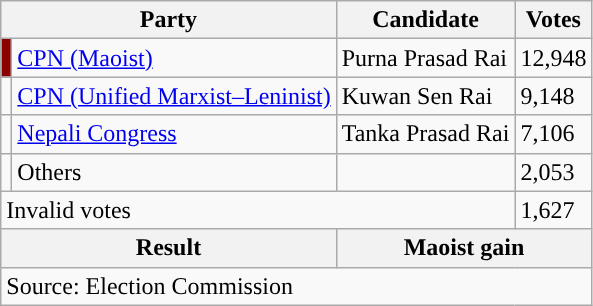<table class="wikitable">
<tr>
<th colspan="2">Party</th>
<th>Candidate</th>
<th>Votes</th>
</tr>
<tr>
<td style="background-color:darkred"></td>
<td><a href='#'>CPN (Maoist)</a></td>
<td>Purna Prasad Rai</td>
<td>12,948</td>
</tr>
<tr>
<td style="background-color:"></td>
<td><a href='#'>CPN (Unified Marxist–Leninist)</a></td>
<td>Kuwan Sen Rai</td>
<td>9,148</td>
</tr>
<tr>
<td style="background-color:"></td>
<td><a href='#'>Nepali Congress</a></td>
<td>Tanka Prasad Rai</td>
<td>7,106</td>
</tr>
<tr>
<td></td>
<td>Others</td>
<td></td>
<td>2,053</td>
</tr>
<tr>
<td colspan="3">Invalid votes</td>
<td>1,627</td>
</tr>
<tr>
<th colspan="2">Result</th>
<th colspan="2">Maoist gain</th>
</tr>
<tr>
<td colspan="4">Source: Election Commission</td>
</tr>
</table>
